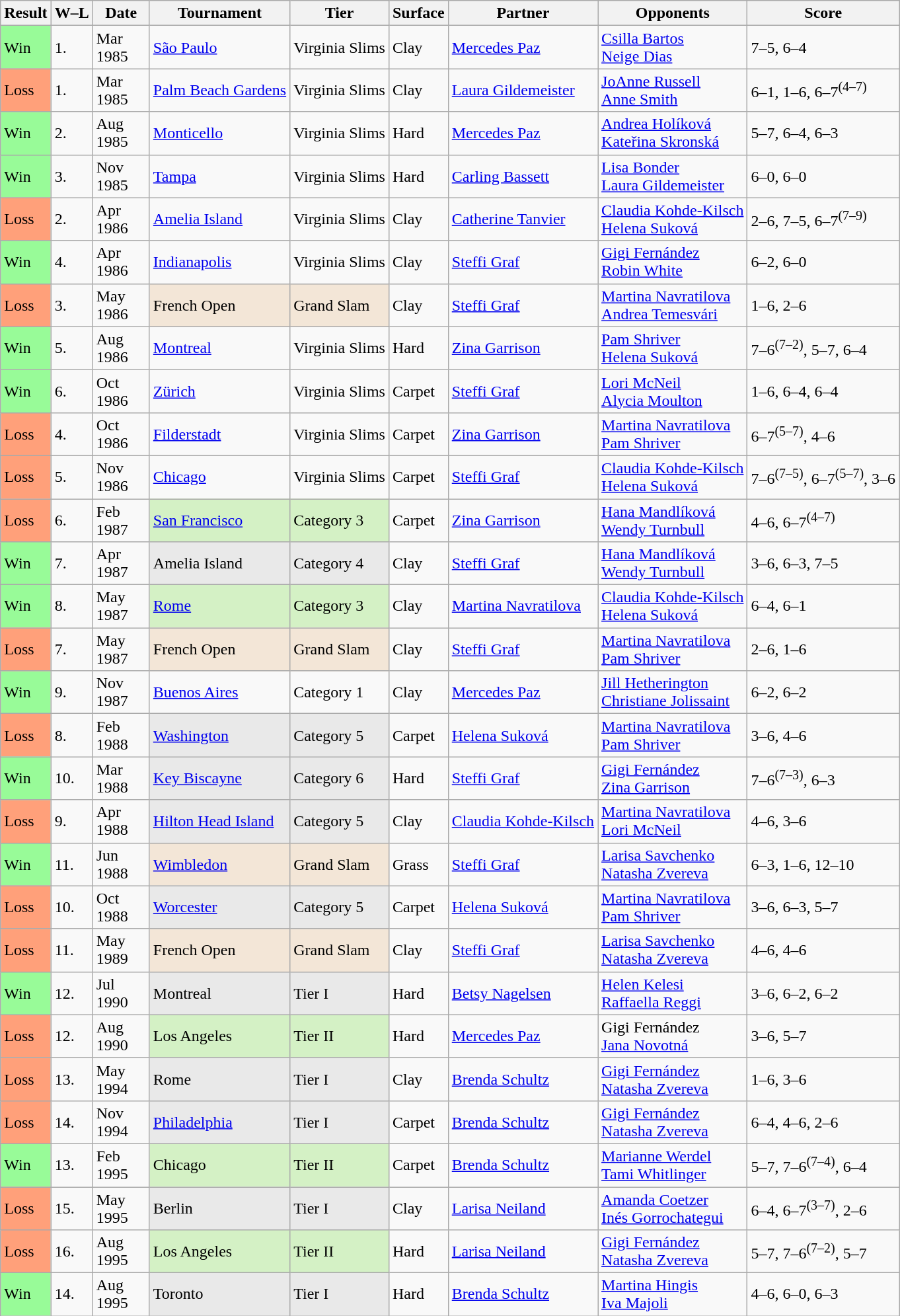<table class="wikitable sortable">
<tr>
<th>Result</th>
<th class="unsortable">W–L</th>
<th style="width:50px">Date</th>
<th>Tournament</th>
<th>Tier</th>
<th>Surface</th>
<th>Partner</th>
<th>Opponents</th>
<th class=unsortable>Score</th>
</tr>
<tr>
<td style="background:#98fb98;">Win</td>
<td>1.</td>
<td>Mar 1985</td>
<td><a href='#'>São Paulo</a></td>
<td>Virginia Slims</td>
<td>Clay</td>
<td> <a href='#'>Mercedes Paz</a></td>
<td> <a href='#'>Csilla Bartos</a> <br>  <a href='#'>Neige Dias</a></td>
<td>7–5, 6–4</td>
</tr>
<tr>
<td style="background:#ffa07a;">Loss</td>
<td>1.</td>
<td>Mar 1985</td>
<td><a href='#'>Palm Beach Gardens</a></td>
<td>Virginia Slims</td>
<td>Clay</td>
<td> <a href='#'>Laura Gildemeister</a></td>
<td> <a href='#'>JoAnne Russell</a> <br>  <a href='#'>Anne Smith</a></td>
<td>6–1, 1–6, 6–7<sup>(4–7)</sup></td>
</tr>
<tr>
<td style="background:#98fb98;">Win</td>
<td>2.</td>
<td>Aug 1985</td>
<td><a href='#'>Monticello</a></td>
<td>Virginia Slims</td>
<td>Hard</td>
<td> <a href='#'>Mercedes Paz</a></td>
<td> <a href='#'>Andrea Holíková</a> <br>  <a href='#'>Kateřina Skronská</a></td>
<td>5–7, 6–4, 6–3</td>
</tr>
<tr>
<td style="background:#98fb98;">Win</td>
<td>3.</td>
<td>Nov 1985</td>
<td><a href='#'>Tampa</a></td>
<td>Virginia Slims</td>
<td>Hard</td>
<td> <a href='#'>Carling Bassett</a></td>
<td> <a href='#'>Lisa Bonder</a> <br>  <a href='#'>Laura Gildemeister</a></td>
<td>6–0, 6–0</td>
</tr>
<tr>
<td style="background:#ffa07a;">Loss</td>
<td>2.</td>
<td>Apr 1986</td>
<td><a href='#'>Amelia Island</a></td>
<td>Virginia Slims</td>
<td>Clay</td>
<td> <a href='#'>Catherine Tanvier</a></td>
<td> <a href='#'>Claudia Kohde-Kilsch</a> <br>  <a href='#'>Helena Suková</a></td>
<td>2–6, 7–5, 6–7<sup>(7–9)</sup></td>
</tr>
<tr>
<td style="background:#98fb98;">Win</td>
<td>4.</td>
<td>Apr 1986</td>
<td><a href='#'>Indianapolis</a></td>
<td>Virginia Slims</td>
<td>Clay</td>
<td> <a href='#'>Steffi Graf</a></td>
<td> <a href='#'>Gigi Fernández</a> <br>  <a href='#'>Robin White</a></td>
<td>6–2, 6–0</td>
</tr>
<tr>
<td style="background:#ffa07a;">Loss</td>
<td>3.</td>
<td>May 1986</td>
<td style="background:#f3e6d7;">French Open</td>
<td style="background:#f3e6d7;">Grand Slam</td>
<td>Clay</td>
<td> <a href='#'>Steffi Graf</a></td>
<td> <a href='#'>Martina Navratilova</a> <br>  <a href='#'>Andrea Temesvári</a></td>
<td>1–6, 2–6</td>
</tr>
<tr>
<td style="background:#98fb98;">Win</td>
<td>5.</td>
<td>Aug 1986</td>
<td><a href='#'>Montreal</a></td>
<td>Virginia Slims</td>
<td>Hard</td>
<td> <a href='#'>Zina Garrison</a></td>
<td> <a href='#'>Pam Shriver</a> <br>  <a href='#'>Helena Suková</a></td>
<td>7–6<sup>(7–2)</sup>, 5–7, 6–4</td>
</tr>
<tr>
<td style="background:#98fb98;">Win</td>
<td>6.</td>
<td>Oct 1986</td>
<td><a href='#'>Zürich</a></td>
<td>Virginia Slims</td>
<td>Carpet</td>
<td> <a href='#'>Steffi Graf</a></td>
<td> <a href='#'>Lori McNeil</a> <br>  <a href='#'>Alycia Moulton</a></td>
<td>1–6, 6–4, 6–4</td>
</tr>
<tr>
<td style="background:#ffa07a;">Loss</td>
<td>4.</td>
<td>Oct 1986</td>
<td><a href='#'>Filderstadt</a></td>
<td>Virginia Slims</td>
<td>Carpet</td>
<td> <a href='#'>Zina Garrison</a></td>
<td> <a href='#'>Martina Navratilova</a> <br>  <a href='#'>Pam Shriver</a></td>
<td>6–7<sup>(5–7)</sup>, 4–6</td>
</tr>
<tr>
<td style="background:#ffa07a;">Loss</td>
<td>5.</td>
<td>Nov 1986</td>
<td><a href='#'>Chicago</a></td>
<td>Virginia Slims</td>
<td>Carpet</td>
<td> <a href='#'>Steffi Graf</a></td>
<td> <a href='#'>Claudia Kohde-Kilsch</a> <br>  <a href='#'>Helena Suková</a></td>
<td>7–6<sup>(7–5)</sup>, 6–7<sup>(5–7)</sup>, 3–6</td>
</tr>
<tr>
<td style="background:#ffa07a;">Loss</td>
<td>6.</td>
<td>Feb 1987</td>
<td style="background:#d4f1c5;"><a href='#'>San Francisco</a></td>
<td style="background:#d4f1c5;">Category 3</td>
<td>Carpet</td>
<td> <a href='#'>Zina Garrison</a></td>
<td> <a href='#'>Hana Mandlíková</a> <br>  <a href='#'>Wendy Turnbull</a></td>
<td>4–6, 6–7<sup>(4–7)</sup></td>
</tr>
<tr>
<td style="background:#98fb98;">Win</td>
<td>7.</td>
<td>Apr 1987</td>
<td style="background:#e9e9e9;">Amelia Island</td>
<td style="background:#e9e9e9;">Category 4</td>
<td>Clay</td>
<td> <a href='#'>Steffi Graf</a></td>
<td> <a href='#'>Hana Mandlíková</a> <br>  <a href='#'>Wendy Turnbull</a></td>
<td>3–6, 6–3, 7–5</td>
</tr>
<tr>
<td style="background:#98fb98;">Win</td>
<td>8.</td>
<td>May 1987</td>
<td style="background:#d4f1c5;"><a href='#'>Rome</a></td>
<td style="background:#d4f1c5;">Category 3</td>
<td>Clay</td>
<td> <a href='#'>Martina Navratilova</a></td>
<td> <a href='#'>Claudia Kohde-Kilsch</a> <br>  <a href='#'>Helena Suková</a></td>
<td>6–4, 6–1</td>
</tr>
<tr>
<td style="background:#ffa07a;">Loss</td>
<td>7.</td>
<td>May 1987</td>
<td style="background:#f3e6d7;">French Open</td>
<td style="background:#f3e6d7;">Grand Slam</td>
<td>Clay</td>
<td> <a href='#'>Steffi Graf</a></td>
<td> <a href='#'>Martina Navratilova</a> <br>  <a href='#'>Pam Shriver</a></td>
<td>2–6, 1–6</td>
</tr>
<tr>
<td style="background:#98fb98;">Win</td>
<td>9.</td>
<td>Nov 1987</td>
<td><a href='#'>Buenos Aires</a></td>
<td>Category 1</td>
<td>Clay</td>
<td> <a href='#'>Mercedes Paz</a></td>
<td> <a href='#'>Jill Hetherington</a> <br>  <a href='#'>Christiane Jolissaint</a></td>
<td>6–2, 6–2</td>
</tr>
<tr>
<td style="background:#ffa07a;">Loss</td>
<td>8.</td>
<td>Feb 1988</td>
<td style="background:#e9e9e9;"><a href='#'>Washington</a></td>
<td style="background:#e9e9e9;">Category 5</td>
<td>Carpet</td>
<td> <a href='#'>Helena Suková</a></td>
<td> <a href='#'>Martina Navratilova</a> <br>  <a href='#'>Pam Shriver</a></td>
<td>3–6, 4–6</td>
</tr>
<tr>
<td style="background:#98fb98;">Win</td>
<td>10.</td>
<td>Mar 1988</td>
<td style="background:#e9e9e9;"><a href='#'>Key Biscayne</a></td>
<td style="background:#e9e9e9;">Category 6</td>
<td>Hard</td>
<td> <a href='#'>Steffi Graf</a></td>
<td> <a href='#'>Gigi Fernández</a> <br>  <a href='#'>Zina Garrison</a></td>
<td>7–6<sup>(7–3)</sup>, 6–3</td>
</tr>
<tr>
<td style="background:#ffa07a;">Loss</td>
<td>9.</td>
<td>Apr 1988</td>
<td style="background:#e9e9e9;"><a href='#'>Hilton Head Island</a></td>
<td style="background:#e9e9e9;">Category 5</td>
<td>Clay</td>
<td> <a href='#'>Claudia Kohde-Kilsch</a></td>
<td> <a href='#'>Martina Navratilova</a> <br>  <a href='#'>Lori McNeil</a></td>
<td>4–6, 3–6</td>
</tr>
<tr>
<td style="background:#98fb98;">Win</td>
<td>11.</td>
<td>Jun 1988</td>
<td style="background:#f3e6d7;"><a href='#'>Wimbledon</a></td>
<td style="background:#f3e6d7;">Grand Slam</td>
<td>Grass</td>
<td> <a href='#'>Steffi Graf</a></td>
<td> <a href='#'>Larisa Savchenko</a> <br>  <a href='#'>Natasha Zvereva</a></td>
<td>6–3, 1–6, 12–10</td>
</tr>
<tr>
<td style="background:#ffa07a;">Loss</td>
<td>10.</td>
<td>Oct 1988</td>
<td style="background:#e9e9e9;"><a href='#'>Worcester</a></td>
<td style="background:#e9e9e9;">Category 5</td>
<td>Carpet</td>
<td> <a href='#'>Helena Suková</a></td>
<td> <a href='#'>Martina Navratilova</a> <br>  <a href='#'>Pam Shriver</a></td>
<td>3–6, 6–3, 5–7</td>
</tr>
<tr>
<td style="background:#ffa07a;">Loss</td>
<td>11.</td>
<td>May 1989</td>
<td style="background:#f3e6d7;">French Open</td>
<td style="background:#f3e6d7;">Grand Slam</td>
<td>Clay</td>
<td> <a href='#'>Steffi Graf</a></td>
<td> <a href='#'>Larisa Savchenko</a> <br>  <a href='#'>Natasha Zvereva</a></td>
<td>4–6, 4–6</td>
</tr>
<tr>
<td style="background:#98fb98;">Win</td>
<td>12.</td>
<td>Jul 1990</td>
<td style="background:#e9e9e9;">Montreal</td>
<td style="background:#e9e9e9;">Tier I</td>
<td>Hard</td>
<td> <a href='#'>Betsy Nagelsen</a></td>
<td> <a href='#'>Helen Kelesi</a> <br>  <a href='#'>Raffaella Reggi</a></td>
<td>3–6, 6–2, 6–2</td>
</tr>
<tr>
<td style="background:#ffa07a;">Loss</td>
<td>12.</td>
<td>Aug 1990</td>
<td style="background:#d4f1c5;">Los Angeles</td>
<td style="background:#d4f1c5;">Tier II</td>
<td>Hard</td>
<td> <a href='#'>Mercedes Paz</a></td>
<td> Gigi Fernández <br>  <a href='#'>Jana Novotná</a></td>
<td>3–6, 5–7</td>
</tr>
<tr>
<td style="background:#ffa07a;">Loss</td>
<td>13.</td>
<td>May 1994</td>
<td style="background:#e9e9e9;">Rome</td>
<td style="background:#e9e9e9;">Tier I</td>
<td>Clay</td>
<td> <a href='#'>Brenda Schultz</a></td>
<td> <a href='#'>Gigi Fernández</a> <br>  <a href='#'>Natasha Zvereva</a></td>
<td>1–6, 3–6</td>
</tr>
<tr>
<td style="background:#ffa07a;">Loss</td>
<td>14.</td>
<td>Nov 1994</td>
<td style="background:#e9e9e9;"><a href='#'>Philadelphia</a></td>
<td style="background:#e9e9e9;">Tier I</td>
<td>Carpet</td>
<td> <a href='#'>Brenda Schultz</a></td>
<td> <a href='#'>Gigi Fernández</a> <br>  <a href='#'>Natasha Zvereva</a></td>
<td>6–4, 4–6, 2–6</td>
</tr>
<tr>
<td style="background:#98fb98;">Win</td>
<td>13.</td>
<td>Feb 1995</td>
<td style="background:#d4f1c5;">Chicago</td>
<td style="background:#d4f1c5;">Tier II</td>
<td>Carpet</td>
<td> <a href='#'>Brenda Schultz</a></td>
<td> <a href='#'>Marianne Werdel</a> <br>  <a href='#'>Tami Whitlinger</a></td>
<td>5–7, 7–6<sup>(7–4)</sup>, 6–4</td>
</tr>
<tr>
<td style="background:#ffa07a;">Loss</td>
<td>15.</td>
<td>May 1995</td>
<td style="background:#e9e9e9;">Berlin</td>
<td style="background:#e9e9e9;">Tier I</td>
<td>Clay</td>
<td> <a href='#'>Larisa Neiland</a></td>
<td> <a href='#'>Amanda Coetzer</a> <br>  <a href='#'>Inés Gorrochategui</a></td>
<td>6–4, 6–7<sup>(3–7)</sup>, 2–6</td>
</tr>
<tr>
<td style="background:#ffa07a;">Loss</td>
<td>16.</td>
<td>Aug 1995</td>
<td style="background:#d4f1c5;">Los Angeles</td>
<td style="background:#d4f1c5;">Tier II</td>
<td>Hard</td>
<td> <a href='#'>Larisa Neiland</a></td>
<td> <a href='#'>Gigi Fernández</a> <br>  <a href='#'>Natasha Zvereva</a></td>
<td>5–7, 7–6<sup>(7–2)</sup>, 5–7</td>
</tr>
<tr>
<td style="background:#98fb98;">Win</td>
<td>14.</td>
<td>Aug 1995</td>
<td style="background:#e9e9e9;">Toronto</td>
<td style="background:#e9e9e9;">Tier I</td>
<td>Hard</td>
<td> <a href='#'>Brenda Schultz</a></td>
<td> <a href='#'>Martina Hingis</a> <br>  <a href='#'>Iva Majoli</a></td>
<td>4–6, 6–0, 6–3</td>
</tr>
</table>
